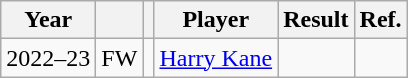<table class="wikitable sortable" style="text-align:center">
<tr>
<th>Year</th>
<th></th>
<th></th>
<th>Player</th>
<th>Result</th>
<th class="unsortable">Ref.</th>
</tr>
<tr>
<td>2022–23</td>
<td>FW</td>
<td></td>
<td data-sort-value="Kane, Harry"><a href='#'>Harry Kane</a></td>
<td></td>
<td></td>
</tr>
</table>
